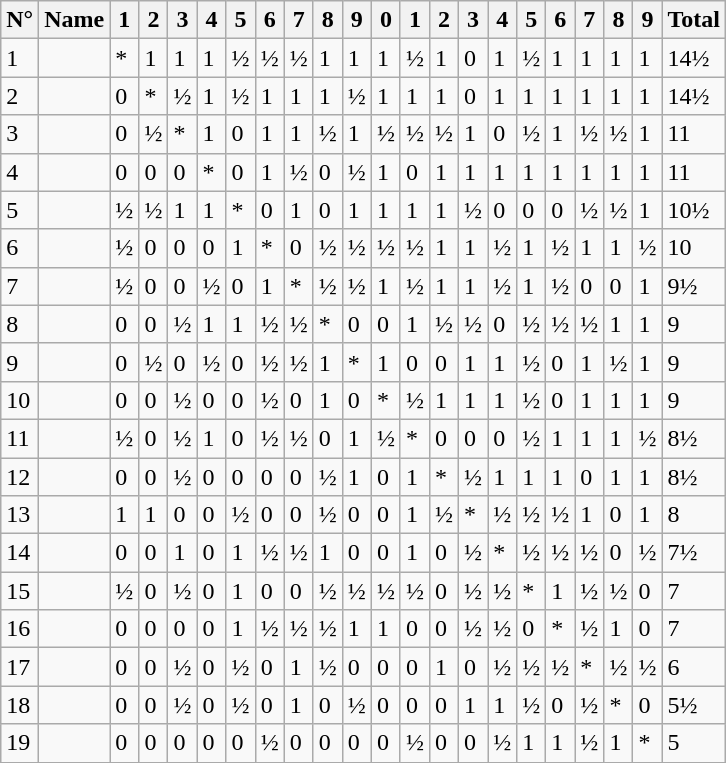<table class="wikitable" style="margin: 1em auto 1em auto; " align="left">
<tr>
<th>N°</th>
<th>Name</th>
<th>1</th>
<th>2</th>
<th>3</th>
<th>4</th>
<th>5</th>
<th>6</th>
<th>7</th>
<th>8</th>
<th>9</th>
<th>0</th>
<th>1</th>
<th>2</th>
<th>3</th>
<th>4</th>
<th>5</th>
<th>6</th>
<th>7</th>
<th>8</th>
<th>9</th>
<th>Total</th>
</tr>
<tr>
<td>1</td>
<td></td>
<td>*</td>
<td>1</td>
<td>1</td>
<td>1</td>
<td>½</td>
<td>½</td>
<td>½</td>
<td>1</td>
<td>1</td>
<td>1</td>
<td>½</td>
<td>1</td>
<td>0</td>
<td>1</td>
<td>½</td>
<td>1</td>
<td>1</td>
<td>1</td>
<td>1</td>
<td>14½</td>
</tr>
<tr>
<td>2</td>
<td></td>
<td>0</td>
<td>*</td>
<td>½</td>
<td>1</td>
<td>½</td>
<td>1</td>
<td>1</td>
<td>1</td>
<td>½</td>
<td>1</td>
<td>1</td>
<td>1</td>
<td>0</td>
<td>1</td>
<td>1</td>
<td>1</td>
<td>1</td>
<td>1</td>
<td>1</td>
<td>14½</td>
</tr>
<tr>
<td>3</td>
<td></td>
<td>0</td>
<td>½</td>
<td>*</td>
<td>1</td>
<td>0</td>
<td>1</td>
<td>1</td>
<td>½</td>
<td>1</td>
<td>½</td>
<td>½</td>
<td>½</td>
<td>1</td>
<td>0</td>
<td>½</td>
<td>1</td>
<td>½</td>
<td>½</td>
<td>1</td>
<td>11</td>
</tr>
<tr>
<td>4</td>
<td></td>
<td>0</td>
<td>0</td>
<td>0</td>
<td>*</td>
<td>0</td>
<td>1</td>
<td>½</td>
<td>0</td>
<td>½</td>
<td>1</td>
<td>0</td>
<td>1</td>
<td>1</td>
<td>1</td>
<td>1</td>
<td>1</td>
<td>1</td>
<td>1</td>
<td>1</td>
<td>11</td>
</tr>
<tr>
<td>5</td>
<td></td>
<td>½</td>
<td>½</td>
<td>1</td>
<td>1</td>
<td>*</td>
<td>0</td>
<td>1</td>
<td>0</td>
<td>1</td>
<td>1</td>
<td>1</td>
<td>1</td>
<td>½</td>
<td>0</td>
<td>0</td>
<td>0</td>
<td>½</td>
<td>½</td>
<td>1</td>
<td>10½</td>
</tr>
<tr>
<td>6</td>
<td></td>
<td>½</td>
<td>0</td>
<td>0</td>
<td>0</td>
<td>1</td>
<td>*</td>
<td>0</td>
<td>½</td>
<td>½</td>
<td>½</td>
<td>½</td>
<td>1</td>
<td>1</td>
<td>½</td>
<td>1</td>
<td>½</td>
<td>1</td>
<td>1</td>
<td>½</td>
<td>10</td>
</tr>
<tr>
<td>7</td>
<td></td>
<td>½</td>
<td>0</td>
<td>0</td>
<td>½</td>
<td>0</td>
<td>1</td>
<td>*</td>
<td>½</td>
<td>½</td>
<td>1</td>
<td>½</td>
<td>1</td>
<td>1</td>
<td>½</td>
<td>1</td>
<td>½</td>
<td>0</td>
<td>0</td>
<td>1</td>
<td>9½</td>
</tr>
<tr>
<td>8</td>
<td></td>
<td>0</td>
<td>0</td>
<td>½</td>
<td>1</td>
<td>1</td>
<td>½</td>
<td>½</td>
<td>*</td>
<td>0</td>
<td>0</td>
<td>1</td>
<td>½</td>
<td>½</td>
<td>0</td>
<td>½</td>
<td>½</td>
<td>½</td>
<td>1</td>
<td>1</td>
<td>9</td>
</tr>
<tr>
<td>9</td>
<td></td>
<td>0</td>
<td>½</td>
<td>0</td>
<td>½</td>
<td>0</td>
<td>½</td>
<td>½</td>
<td>1</td>
<td>*</td>
<td>1</td>
<td>0</td>
<td>0</td>
<td>1</td>
<td>1</td>
<td>½</td>
<td>0</td>
<td>1</td>
<td>½</td>
<td>1</td>
<td>9</td>
</tr>
<tr>
<td>10</td>
<td></td>
<td>0</td>
<td>0</td>
<td>½</td>
<td>0</td>
<td>0</td>
<td>½</td>
<td>0</td>
<td>1</td>
<td>0</td>
<td>*</td>
<td>½</td>
<td>1</td>
<td>1</td>
<td>1</td>
<td>½</td>
<td>0</td>
<td>1</td>
<td>1</td>
<td>1</td>
<td>9</td>
</tr>
<tr>
<td>11</td>
<td></td>
<td>½</td>
<td>0</td>
<td>½</td>
<td>1</td>
<td>0</td>
<td>½</td>
<td>½</td>
<td>0</td>
<td>1</td>
<td>½</td>
<td>*</td>
<td>0</td>
<td>0</td>
<td>0</td>
<td>½</td>
<td>1</td>
<td>1</td>
<td>1</td>
<td>½</td>
<td>8½</td>
</tr>
<tr>
<td>12</td>
<td></td>
<td>0</td>
<td>0</td>
<td>½</td>
<td>0</td>
<td>0</td>
<td>0</td>
<td>0</td>
<td>½</td>
<td>1</td>
<td>0</td>
<td>1</td>
<td>*</td>
<td>½</td>
<td>1</td>
<td>1</td>
<td>1</td>
<td>0</td>
<td>1</td>
<td>1</td>
<td>8½</td>
</tr>
<tr>
<td>13</td>
<td></td>
<td>1</td>
<td>1</td>
<td>0</td>
<td>0</td>
<td>½</td>
<td>0</td>
<td>0</td>
<td>½</td>
<td>0</td>
<td>0</td>
<td>1</td>
<td>½</td>
<td>*</td>
<td>½</td>
<td>½</td>
<td>½</td>
<td>1</td>
<td>0</td>
<td>1</td>
<td>8</td>
</tr>
<tr>
<td>14</td>
<td></td>
<td>0</td>
<td>0</td>
<td>1</td>
<td>0</td>
<td>1</td>
<td>½</td>
<td>½</td>
<td>1</td>
<td>0</td>
<td>0</td>
<td>1</td>
<td>0</td>
<td>½</td>
<td>*</td>
<td>½</td>
<td>½</td>
<td>½</td>
<td>0</td>
<td>½</td>
<td>7½</td>
</tr>
<tr>
<td>15</td>
<td></td>
<td>½</td>
<td>0</td>
<td>½</td>
<td>0</td>
<td>1</td>
<td>0</td>
<td>0</td>
<td>½</td>
<td>½</td>
<td>½</td>
<td>½</td>
<td>0</td>
<td>½</td>
<td>½</td>
<td>*</td>
<td>1</td>
<td>½</td>
<td>½</td>
<td>0</td>
<td>7</td>
</tr>
<tr>
<td>16</td>
<td></td>
<td>0</td>
<td>0</td>
<td>0</td>
<td>0</td>
<td>1</td>
<td>½</td>
<td>½</td>
<td>½</td>
<td>1</td>
<td>1</td>
<td>0</td>
<td>0</td>
<td>½</td>
<td>½</td>
<td>0</td>
<td>*</td>
<td>½</td>
<td>1</td>
<td>0</td>
<td>7</td>
</tr>
<tr>
<td>17</td>
<td></td>
<td>0</td>
<td>0</td>
<td>½</td>
<td>0</td>
<td>½</td>
<td>0</td>
<td>1</td>
<td>½</td>
<td>0</td>
<td>0</td>
<td>0</td>
<td>1</td>
<td>0</td>
<td>½</td>
<td>½</td>
<td>½</td>
<td>*</td>
<td>½</td>
<td>½</td>
<td>6</td>
</tr>
<tr>
<td>18</td>
<td></td>
<td>0</td>
<td>0</td>
<td>½</td>
<td>0</td>
<td>½</td>
<td>0</td>
<td>1</td>
<td>0</td>
<td>½</td>
<td>0</td>
<td>0</td>
<td>0</td>
<td>1</td>
<td>1</td>
<td>½</td>
<td>0</td>
<td>½</td>
<td>*</td>
<td>0</td>
<td>5½</td>
</tr>
<tr>
<td>19</td>
<td></td>
<td>0</td>
<td>0</td>
<td>0</td>
<td>0</td>
<td>0</td>
<td>½</td>
<td>0</td>
<td>0</td>
<td>0</td>
<td>0</td>
<td>½</td>
<td>0</td>
<td>0</td>
<td>½</td>
<td>1</td>
<td>1</td>
<td>½</td>
<td>1</td>
<td>*</td>
<td>5</td>
</tr>
<tr>
</tr>
</table>
